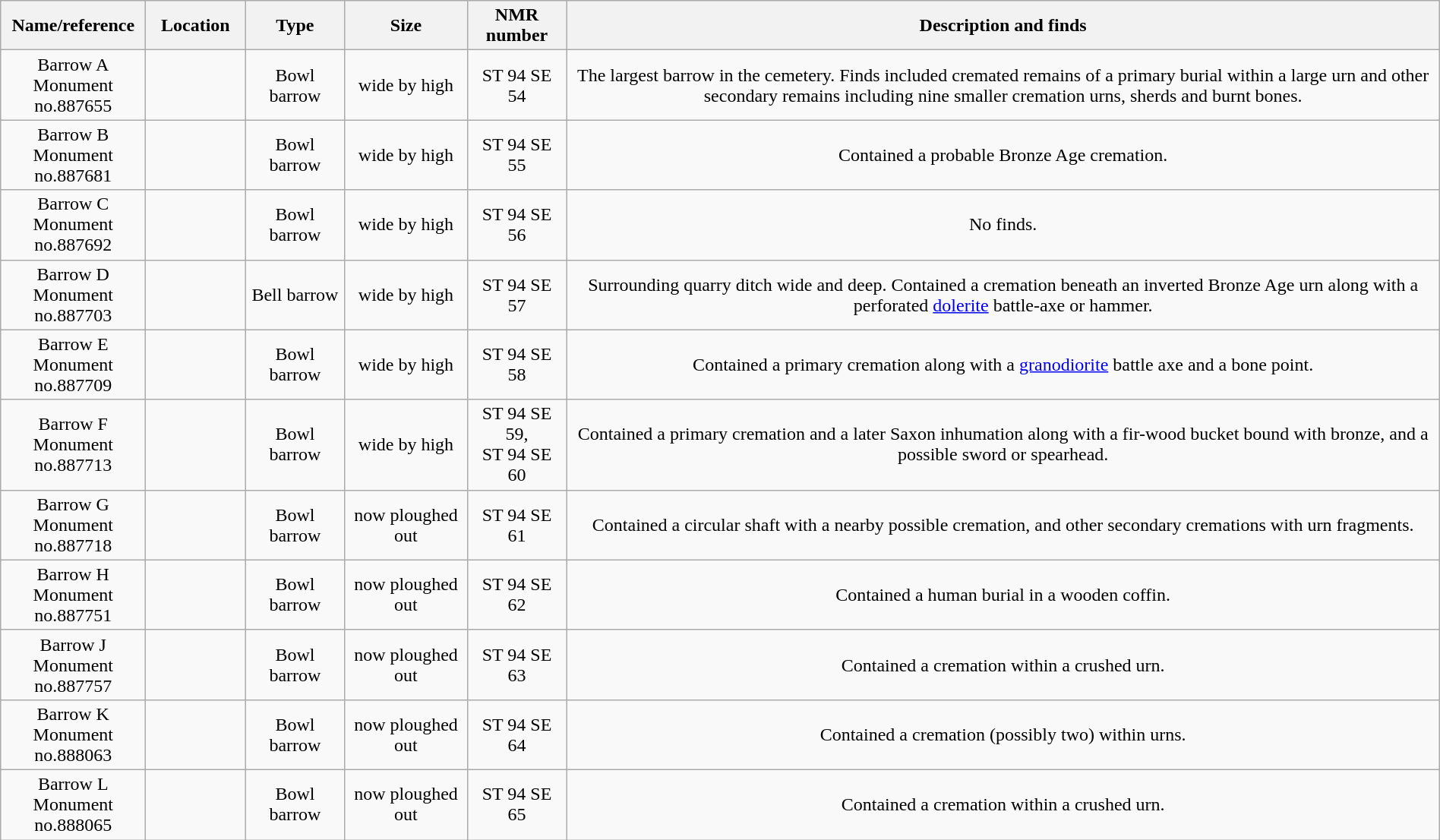<table class="wikitable sortable" style="text-align:center;width:100%" border="1">
<tr>
<th scope="col" style="width:120px;">Name/reference</th>
<th scope="col" style="width:80px;">Location</th>
<th scope="col" style="width:80px;">Type</th>
<th scope="col" style="width:100px;">Size</th>
<th scope="col" style="width:80px;">NMR number</th>
<th scope="col" class="unsortable">Description and finds</th>
</tr>
<tr !scope="row">
<td>Barrow A<br>Monument no.887655</td>
<td></td>
<td>Bowl barrow</td>
<td> wide by  high</td>
<td>ST 94 SE 54</td>
<td>The largest barrow in the cemetery. Finds included cremated remains of a primary burial within a large urn and other secondary remains including nine smaller cremation urns, sherds and burnt bones.</td>
</tr>
<tr !scope="row">
<td>Barrow B<br>Monument no.887681</td>
<td></td>
<td>Bowl barrow</td>
<td> wide by  high</td>
<td>ST 94 SE 55</td>
<td>Contained a probable Bronze Age cremation.</td>
</tr>
<tr !scope="row">
<td>Barrow C<br>Monument no.887692</td>
<td></td>
<td>Bowl barrow</td>
<td> wide by  high</td>
<td>ST 94 SE 56</td>
<td>No finds.</td>
</tr>
<tr !scope="row">
<td>Barrow D<br>Monument no.887703</td>
<td></td>
<td>Bell barrow</td>
<td> wide by  high</td>
<td>ST 94 SE 57</td>
<td>Surrounding quarry ditch  wide and  deep. Contained a cremation beneath an inverted Bronze Age urn along with a perforated <a href='#'>dolerite</a> battle-axe or hammer.</td>
</tr>
<tr !scope="row">
<td>Barrow E<br>Monument no.887709</td>
<td></td>
<td>Bowl barrow</td>
<td> wide by  high</td>
<td>ST 94 SE 58</td>
<td>Contained a primary cremation along with a <a href='#'>granodiorite</a> battle axe and a bone point.</td>
</tr>
<tr !scope="row">
<td>Barrow F<br>Monument no.887713</td>
<td></td>
<td>Bowl barrow</td>
<td> wide by  high</td>
<td>ST 94 SE 59,<br>ST 94 SE 60</td>
<td>Contained a primary cremation and a later Saxon inhumation along with a fir-wood bucket bound with bronze, and a possible sword or spearhead.</td>
</tr>
<tr !scope="row">
<td>Barrow G<br>Monument no.887718</td>
<td></td>
<td>Bowl barrow</td>
<td>now ploughed out</td>
<td>ST 94 SE 61</td>
<td>Contained a circular shaft with a nearby possible cremation, and other secondary cremations with urn fragments.</td>
</tr>
<tr !scope="row">
<td>Barrow H<br>Monument no.887751</td>
<td></td>
<td>Bowl barrow</td>
<td>now ploughed out</td>
<td>ST 94 SE 62</td>
<td>Contained a human burial in a wooden coffin.</td>
</tr>
<tr !scope="row">
<td>Barrow J<br>Monument no.887757</td>
<td></td>
<td>Bowl barrow</td>
<td>now ploughed out</td>
<td>ST 94 SE 63</td>
<td>Contained a cremation within a crushed urn.</td>
</tr>
<tr !scope="row">
<td>Barrow K<br>Monument no.888063</td>
<td></td>
<td>Bowl barrow</td>
<td>now ploughed out</td>
<td>ST 94 SE 64</td>
<td>Contained a cremation (possibly two) within urns.</td>
</tr>
<tr !scope="row">
<td>Barrow L<br>Monument no.888065</td>
<td></td>
<td>Bowl barrow</td>
<td>now ploughed out</td>
<td>ST 94 SE 65</td>
<td>Contained a cremation within a crushed urn.</td>
</tr>
</table>
